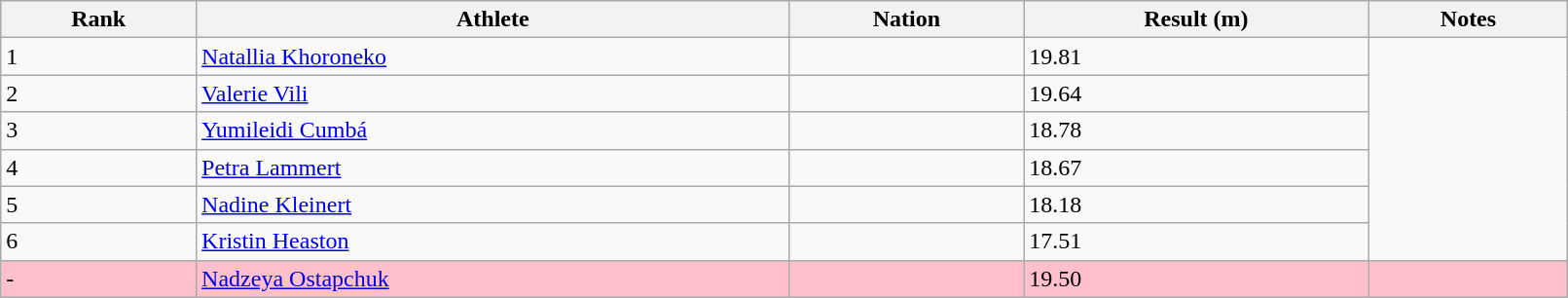<table class="wikitable" style="text=align:center;" width=85%>
<tr>
<th>Rank</th>
<th>Athlete</th>
<th>Nation</th>
<th>Result (m)</th>
<th>Notes</th>
</tr>
<tr>
<td>1</td>
<td><a href='#'>Natallia Khoroneko</a></td>
<td></td>
<td>19.81</td>
</tr>
<tr>
<td>2</td>
<td><a href='#'>Valerie Vili</a></td>
<td></td>
<td>19.64</td>
</tr>
<tr>
<td>3</td>
<td><a href='#'>Yumileidi Cumbá</a></td>
<td></td>
<td>18.78</td>
</tr>
<tr>
<td>4</td>
<td><a href='#'>Petra Lammert</a></td>
<td></td>
<td>18.67</td>
</tr>
<tr>
<td>5</td>
<td><a href='#'>Nadine Kleinert</a></td>
<td></td>
<td>18.18</td>
</tr>
<tr>
<td>6</td>
<td><a href='#'>Kristin Heaston</a></td>
<td></td>
<td>17.51</td>
</tr>
<tr bgcolor=pink>
<td>-</td>
<td><a href='#'>Nadzeya Ostapchuk</a></td>
<td></td>
<td>19.50</td>
<td></td>
</tr>
</table>
